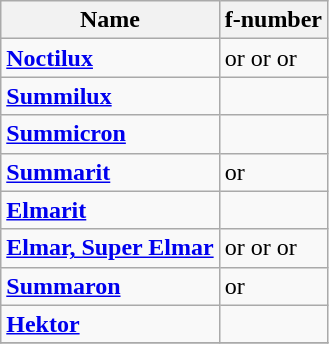<table class="wikitable">
<tr>
<th>Name</th>
<th>f-number</th>
</tr>
<tr>
<td><strong><a href='#'>Noctilux</a></strong></td>
<td> or   or  or </td>
</tr>
<tr>
<td><strong><a href='#'>Summilux</a></strong></td>
<td></td>
</tr>
<tr>
<td><strong><a href='#'>Summicron</a></strong></td>
<td></td>
</tr>
<tr>
<td><strong><a href='#'>Summarit</a></strong></td>
<td> or </td>
</tr>
<tr>
<td><strong><a href='#'>Elmarit</a></strong></td>
<td></td>
</tr>
<tr>
<td><strong><a href='#'>Elmar, Super Elmar</a></strong></td>
<td> or  or  or </td>
</tr>
<tr>
<td><strong><a href='#'>Summaron</a></strong></td>
<td> or </td>
</tr>
<tr>
<td><strong><a href='#'>Hektor</a></strong></td>
<td></td>
</tr>
<tr>
</tr>
</table>
